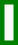<table class="wikitable" style="border: 3px solid green">
<tr>
<td><br></td>
</tr>
</table>
